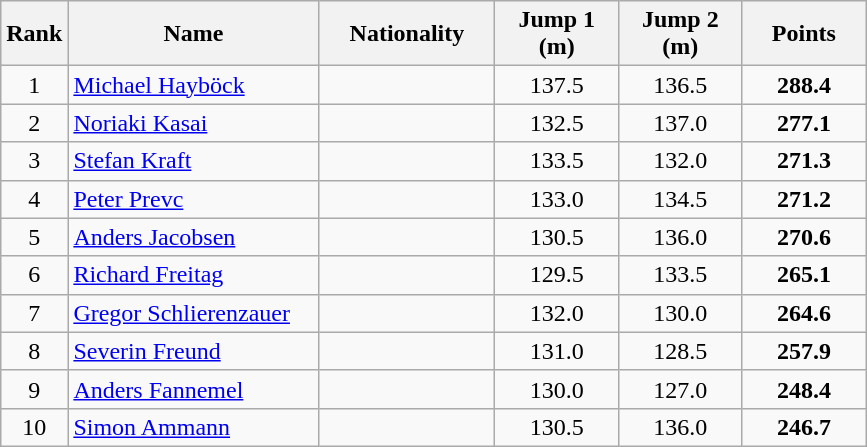<table class="wikitable sortable">
<tr>
<th align=center>Rank</th>
<th width=160>Name</th>
<th width=110>Nationality</th>
<th width=75>Jump 1 (m)</th>
<th width=75>Jump 2 (m)</th>
<th width=75>Points</th>
</tr>
<tr>
<td align=center>1</td>
<td align=left><a href='#'>Michael Hayböck</a></td>
<td align=left></td>
<td align=center>137.5</td>
<td align=center>136.5</td>
<td align=center><strong>288.4</strong></td>
</tr>
<tr>
<td align=center>2</td>
<td align=left><a href='#'>Noriaki Kasai</a></td>
<td align=left></td>
<td align=center>132.5</td>
<td align=center>137.0</td>
<td align=center><strong>277.1</strong></td>
</tr>
<tr>
<td align=center>3</td>
<td align=left><a href='#'>Stefan Kraft</a></td>
<td align=left></td>
<td align=center>133.5</td>
<td align=center>132.0</td>
<td align=center><strong>271.3</strong></td>
</tr>
<tr>
<td align=center>4</td>
<td align=left><a href='#'>Peter Prevc</a></td>
<td align=left></td>
<td align=center>133.0</td>
<td align=center>134.5</td>
<td align=center><strong>271.2</strong></td>
</tr>
<tr>
<td align=center>5</td>
<td align=left><a href='#'>Anders Jacobsen</a></td>
<td align=left></td>
<td align=center>130.5</td>
<td align=center>136.0</td>
<td align=center><strong>270.6</strong></td>
</tr>
<tr>
<td align=center>6</td>
<td align="left"><a href='#'>Richard Freitag</a></td>
<td align="left"></td>
<td align="center">129.5</td>
<td align="center">133.5</td>
<td align="center"><strong>265.1</strong></td>
</tr>
<tr>
<td align=center>7</td>
<td align="left"><a href='#'>Gregor Schlierenzauer</a></td>
<td align="left"></td>
<td align="center">132.0</td>
<td align="center">130.0</td>
<td align="center"><strong>264.6</strong></td>
</tr>
<tr>
<td align=center>8</td>
<td align="left"><a href='#'>Severin Freund</a></td>
<td align="left"></td>
<td align="center">131.0</td>
<td align="center">128.5</td>
<td align="center"><strong>257.9</strong></td>
</tr>
<tr>
<td align=center>9</td>
<td align="left"><a href='#'>Anders Fannemel</a></td>
<td align="left"></td>
<td align="center">130.0</td>
<td align="center">127.0</td>
<td align="center"><strong>248.4</strong></td>
</tr>
<tr>
<td align=center>10</td>
<td align="left"><a href='#'>Simon Ammann</a></td>
<td align="left"></td>
<td align="center">130.5</td>
<td align="center">136.0</td>
<td align="center"><strong>246.7</strong></td>
</tr>
</table>
